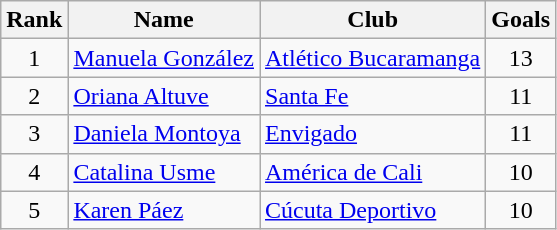<table class="wikitable">
<tr>
<th>Rank</th>
<th>Name</th>
<th>Club</th>
<th>Goals</th>
</tr>
<tr>
<td align=center>1</td>
<td> <a href='#'>Manuela González</a></td>
<td><a href='#'>Atlético Bucaramanga</a></td>
<td align=center>13</td>
</tr>
<tr>
<td align=center>2</td>
<td> <a href='#'>Oriana Altuve</a></td>
<td><a href='#'>Santa Fe</a></td>
<td align=center>11</td>
</tr>
<tr>
<td align=center>3</td>
<td> <a href='#'>Daniela Montoya</a></td>
<td><a href='#'>Envigado</a></td>
<td align=center>11</td>
</tr>
<tr>
<td align=center>4</td>
<td> <a href='#'>Catalina Usme</a></td>
<td><a href='#'>América de Cali</a></td>
<td align=center>10</td>
</tr>
<tr>
<td align=center>5</td>
<td> <a href='#'>Karen Páez</a></td>
<td><a href='#'>Cúcuta Deportivo</a></td>
<td align=center>10</td>
</tr>
</table>
